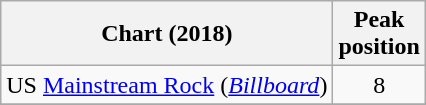<table class="wikitable sortable">
<tr>
<th>Chart (2018)</th>
<th>Peak<br>position</th>
</tr>
<tr>
<td>US <a href='#'>Mainstream Rock</a> (<em><a href='#'>Billboard</a></em>)</td>
<td style="text-align:center;">8</td>
</tr>
<tr>
</tr>
</table>
